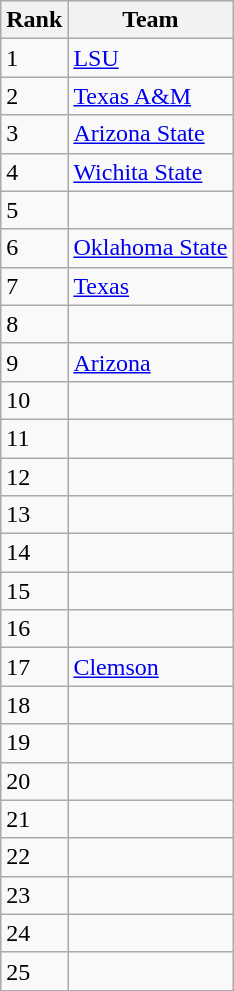<table class=wikitable>
<tr>
<th>Rank</th>
<th>Team</th>
</tr>
<tr>
<td>1</td>
<td><a href='#'>LSU</a></td>
</tr>
<tr>
<td>2</td>
<td><a href='#'>Texas A&M</a></td>
</tr>
<tr>
<td>3</td>
<td><a href='#'>Arizona State</a></td>
</tr>
<tr>
<td>4</td>
<td><a href='#'>Wichita State</a></td>
</tr>
<tr>
<td>5</td>
<td></td>
</tr>
<tr>
<td>6</td>
<td><a href='#'>Oklahoma State</a></td>
</tr>
<tr>
<td>7</td>
<td><a href='#'>Texas</a></td>
</tr>
<tr>
<td>8</td>
<td></td>
</tr>
<tr>
<td>9</td>
<td><a href='#'>Arizona</a></td>
</tr>
<tr>
<td>10</td>
<td></td>
</tr>
<tr>
<td>11</td>
<td></td>
</tr>
<tr>
<td>12</td>
<td></td>
</tr>
<tr>
<td>13</td>
<td></td>
</tr>
<tr>
<td>14</td>
<td></td>
</tr>
<tr>
<td>15</td>
<td></td>
</tr>
<tr>
<td>16</td>
<td></td>
</tr>
<tr>
<td>17</td>
<td><a href='#'>Clemson</a></td>
</tr>
<tr>
<td>18</td>
<td></td>
</tr>
<tr>
<td>19</td>
<td></td>
</tr>
<tr>
<td>20</td>
<td></td>
</tr>
<tr>
<td>21</td>
<td></td>
</tr>
<tr>
<td>22</td>
<td></td>
</tr>
<tr>
<td>23</td>
<td></td>
</tr>
<tr>
<td>24</td>
<td></td>
</tr>
<tr>
<td>25</td>
<td></td>
</tr>
</table>
